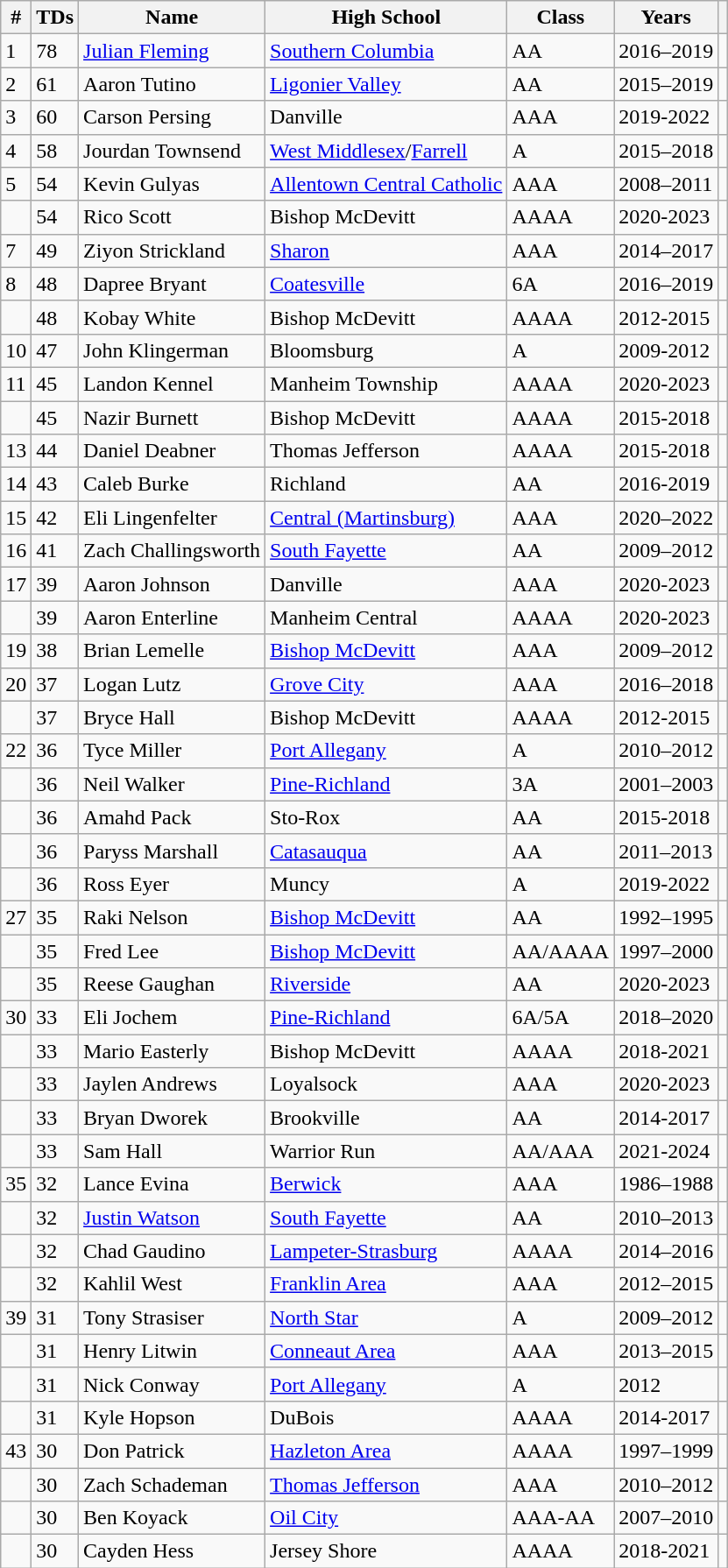<table class="wikitable sortable">
<tr>
<th>#</th>
<th>TDs</th>
<th>Name</th>
<th>High School</th>
<th>Class</th>
<th>Years</th>
<th></th>
</tr>
<tr>
<td>1</td>
<td>78</td>
<td><a href='#'>Julian Fleming</a></td>
<td><a href='#'>Southern Columbia</a></td>
<td>AA</td>
<td>2016–2019</td>
<td></td>
</tr>
<tr>
<td>2</td>
<td>61</td>
<td>Aaron Tutino</td>
<td><a href='#'>Ligonier Valley</a></td>
<td>AA</td>
<td>2015–2019</td>
<td></td>
</tr>
<tr>
<td>3</td>
<td>60</td>
<td>Carson Persing</td>
<td>Danville</td>
<td>AAA</td>
<td>2019-2022</td>
<td></td>
</tr>
<tr>
<td>4</td>
<td>58</td>
<td>Jourdan Townsend</td>
<td><a href='#'>West Middlesex</a>/<a href='#'>Farrell</a></td>
<td>A</td>
<td>2015–2018</td>
<td></td>
</tr>
<tr>
<td>5</td>
<td>54</td>
<td>Kevin Gulyas</td>
<td><a href='#'>Allentown Central Catholic</a></td>
<td>AAA</td>
<td>2008–2011</td>
<td></td>
</tr>
<tr>
<td></td>
<td>54</td>
<td>Rico Scott</td>
<td>Bishop McDevitt</td>
<td>AAAA</td>
<td>2020-2023</td>
<td></td>
</tr>
<tr>
<td>7</td>
<td>49</td>
<td>Ziyon Strickland</td>
<td><a href='#'>Sharon</a></td>
<td>AAA</td>
<td>2014–2017</td>
<td></td>
</tr>
<tr>
<td>8</td>
<td>48</td>
<td>Dapree Bryant</td>
<td><a href='#'>Coatesville</a></td>
<td>6A</td>
<td>2016–2019</td>
<td></td>
</tr>
<tr>
<td></td>
<td>48</td>
<td>Kobay White</td>
<td>Bishop McDevitt</td>
<td>AAAA</td>
<td>2012-2015</td>
<td></td>
</tr>
<tr>
<td>10</td>
<td>47</td>
<td>John Klingerman</td>
<td>Bloomsburg</td>
<td>A</td>
<td>2009-2012</td>
<td></td>
</tr>
<tr>
<td>11</td>
<td>45</td>
<td>Landon Kennel</td>
<td>Manheim Township</td>
<td>AAAA</td>
<td>2020-2023</td>
<td></td>
</tr>
<tr>
<td></td>
<td>45</td>
<td>Nazir Burnett</td>
<td>Bishop McDevitt</td>
<td>AAAA</td>
<td>2015-2018</td>
<td></td>
</tr>
<tr>
<td>13</td>
<td>44</td>
<td>Daniel Deabner</td>
<td>Thomas Jefferson</td>
<td>AAAA</td>
<td>2015-2018</td>
<td></td>
</tr>
<tr>
<td>14</td>
<td>43</td>
<td>Caleb Burke</td>
<td>Richland</td>
<td>AA</td>
<td>2016-2019</td>
<td></td>
</tr>
<tr>
<td>15</td>
<td>42</td>
<td>Eli Lingenfelter</td>
<td><a href='#'>Central (Martinsburg)</a></td>
<td>AAA</td>
<td>2020–2022</td>
<td></td>
</tr>
<tr>
<td>16</td>
<td>41</td>
<td>Zach Challingsworth</td>
<td><a href='#'>South Fayette</a></td>
<td>AA</td>
<td>2009–2012</td>
<td></td>
</tr>
<tr>
<td>17</td>
<td>39</td>
<td>Aaron Johnson</td>
<td>Danville</td>
<td>AAA</td>
<td>2020-2023</td>
<td></td>
</tr>
<tr>
<td></td>
<td>39</td>
<td>Aaron Enterline</td>
<td>Manheim Central</td>
<td>AAAA</td>
<td>2020-2023</td>
<td></td>
</tr>
<tr>
<td>19</td>
<td>38</td>
<td>Brian Lemelle</td>
<td><a href='#'>Bishop McDevitt</a></td>
<td>AAA</td>
<td>2009–2012</td>
<td></td>
</tr>
<tr>
<td>20</td>
<td>37</td>
<td>Logan Lutz</td>
<td><a href='#'>Grove City</a></td>
<td>AAA</td>
<td>2016–2018</td>
<td></td>
</tr>
<tr>
<td></td>
<td>37</td>
<td>Bryce Hall</td>
<td>Bishop McDevitt</td>
<td>AAAA</td>
<td>2012-2015</td>
<td></td>
</tr>
<tr>
<td>22</td>
<td>36</td>
<td>Tyce Miller</td>
<td><a href='#'>Port Allegany</a></td>
<td>A</td>
<td>2010–2012</td>
<td></td>
</tr>
<tr>
<td></td>
<td>36</td>
<td>Neil Walker</td>
<td><a href='#'>Pine-Richland</a></td>
<td>3A</td>
<td>2001–2003</td>
<td></td>
</tr>
<tr>
<td></td>
<td>36</td>
<td>Amahd Pack</td>
<td>Sto-Rox</td>
<td>AA</td>
<td>2015-2018</td>
<td></td>
</tr>
<tr>
<td></td>
<td>36</td>
<td>Paryss Marshall</td>
<td><a href='#'>Catasauqua</a></td>
<td>AA</td>
<td>2011–2013</td>
<td></td>
</tr>
<tr>
<td></td>
<td>36</td>
<td>Ross Eyer</td>
<td>Muncy</td>
<td>A</td>
<td>2019-2022</td>
<td></td>
</tr>
<tr>
<td>27</td>
<td>35</td>
<td>Raki Nelson</td>
<td><a href='#'>Bishop McDevitt</a></td>
<td>AA</td>
<td>1992–1995</td>
<td></td>
</tr>
<tr>
<td></td>
<td>35</td>
<td>Fred Lee</td>
<td><a href='#'>Bishop McDevitt</a></td>
<td>AA/AAAA</td>
<td>1997–2000</td>
<td></td>
</tr>
<tr>
<td></td>
<td>35</td>
<td>Reese Gaughan</td>
<td><a href='#'>Riverside</a></td>
<td>AA</td>
<td>2020-2023</td>
<td></td>
</tr>
<tr>
<td>30</td>
<td>33</td>
<td>Eli Jochem</td>
<td><a href='#'>Pine-Richland</a></td>
<td>6A/5A</td>
<td>2018–2020</td>
<td></td>
</tr>
<tr>
<td></td>
<td>33</td>
<td>Mario Easterly</td>
<td>Bishop McDevitt</td>
<td>AAAA</td>
<td>2018-2021</td>
<td></td>
</tr>
<tr>
<td></td>
<td>33</td>
<td>Jaylen Andrews</td>
<td>Loyalsock</td>
<td>AAA</td>
<td>2020-2023</td>
<td></td>
</tr>
<tr>
<td></td>
<td>33</td>
<td>Bryan Dworek</td>
<td>Brookville</td>
<td>AA</td>
<td>2014-2017</td>
<td></td>
</tr>
<tr>
<td></td>
<td>33</td>
<td>Sam Hall</td>
<td>Warrior Run</td>
<td>AA/AAA</td>
<td>2021-2024</td>
<td></td>
</tr>
<tr>
<td>35</td>
<td>32</td>
<td>Lance Evina</td>
<td><a href='#'>Berwick</a></td>
<td>AAA</td>
<td>1986–1988</td>
<td></td>
</tr>
<tr>
<td></td>
<td>32</td>
<td><a href='#'>Justin Watson</a></td>
<td><a href='#'>South Fayette</a></td>
<td>AA</td>
<td>2010–2013</td>
<td></td>
</tr>
<tr>
<td></td>
<td>32</td>
<td>Chad Gaudino</td>
<td><a href='#'>Lampeter-Strasburg</a></td>
<td>AAAA</td>
<td>2014–2016</td>
<td></td>
</tr>
<tr>
<td></td>
<td>32</td>
<td>Kahlil West</td>
<td><a href='#'>Franklin Area</a></td>
<td>AAA</td>
<td>2012–2015</td>
<td></td>
</tr>
<tr>
<td>39</td>
<td>31</td>
<td>Tony Strasiser</td>
<td><a href='#'>North Star</a></td>
<td>A</td>
<td>2009–2012</td>
<td></td>
</tr>
<tr>
<td></td>
<td>31</td>
<td>Henry Litwin</td>
<td><a href='#'>Conneaut Area</a></td>
<td>AAA</td>
<td>2013–2015</td>
<td></td>
</tr>
<tr>
<td></td>
<td>31</td>
<td>Nick Conway</td>
<td><a href='#'>Port Allegany</a></td>
<td>A</td>
<td>2012</td>
<td></td>
</tr>
<tr>
<td></td>
<td>31</td>
<td>Kyle Hopson</td>
<td>DuBois</td>
<td>AAAA</td>
<td>2014-2017</td>
<td></td>
</tr>
<tr>
<td>43</td>
<td>30</td>
<td>Don Patrick</td>
<td><a href='#'>Hazleton Area</a></td>
<td>AAAA</td>
<td>1997–1999</td>
<td></td>
</tr>
<tr>
<td></td>
<td>30</td>
<td>Zach Schademan</td>
<td><a href='#'>Thomas Jefferson</a></td>
<td>AAA</td>
<td>2010–2012</td>
<td></td>
</tr>
<tr>
<td></td>
<td>30</td>
<td>Ben Koyack</td>
<td><a href='#'>Oil City</a></td>
<td>AAA-AA</td>
<td>2007–2010</td>
<td></td>
</tr>
<tr>
<td></td>
<td>30</td>
<td>Cayden Hess</td>
<td>Jersey Shore</td>
<td>AAAA</td>
<td>2018-2021</td>
<td></td>
</tr>
</table>
